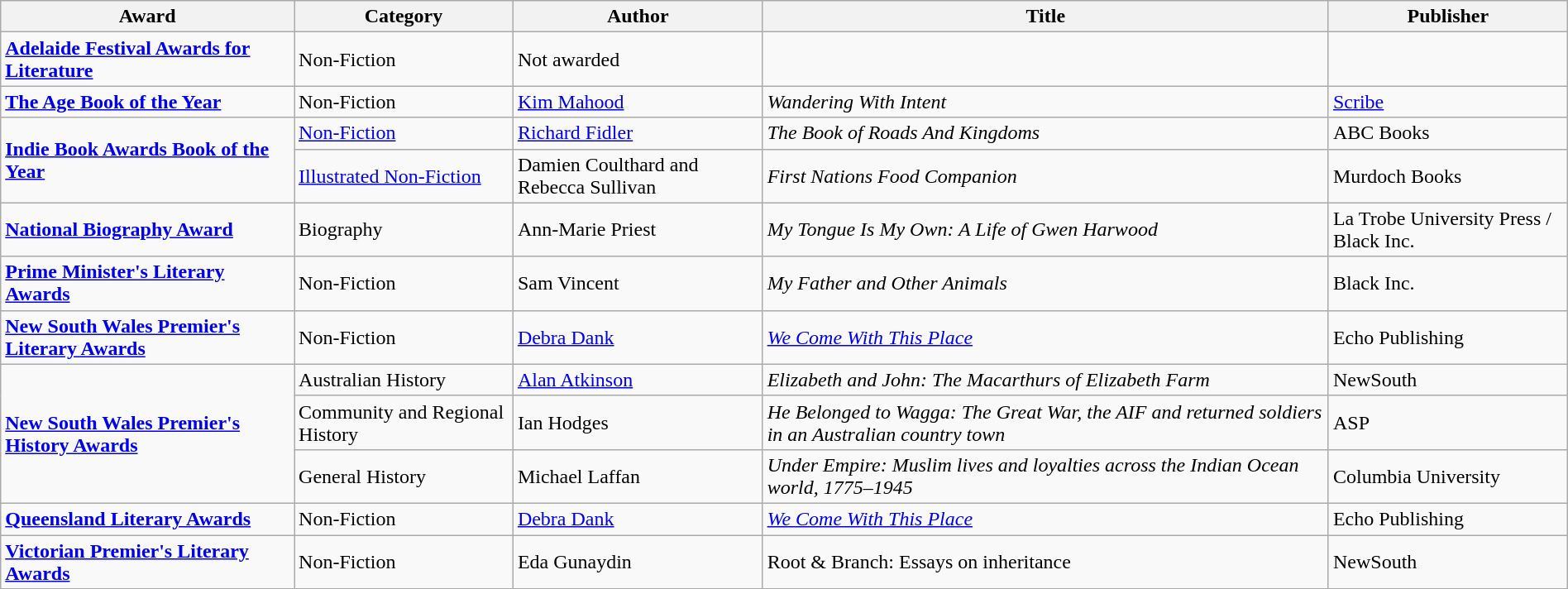<table class="wikitable" width="100%">
<tr>
<th>Award</th>
<th>Category</th>
<th>Author</th>
<th>Title</th>
<th>Publisher</th>
</tr>
<tr>
<td><strong><a href='#'>Adelaide Festival Awards for Literature</a></strong></td>
<td>Non-Fiction</td>
<td>Not awarded</td>
<td></td>
</tr>
<tr>
<td><strong><a href='#'>The Age Book of the Year</a></strong></td>
<td>Non-Fiction</td>
<td><a href='#'>Kim Mahood</a></td>
<td><em>Wandering With Intent</em></td>
<td><a href='#'>Scribe</a></td>
</tr>
<tr>
<td rowspan=2><strong><a href='#'>Indie Book Awards Book of the Year</a></strong></td>
<td><a href='#'>Non-Fiction</a></td>
<td><a href='#'>Richard Fidler</a></td>
<td><em>The Book of Roads And Kingdoms</em></td>
<td>ABC Books</td>
</tr>
<tr>
<td><a href='#'>Illustrated Non-Fiction</a></td>
<td>Damien Coulthard and Rebecca Sullivan</td>
<td><em>First Nations Food Companion</em></td>
<td>Murdoch Books</td>
</tr>
<tr>
<td><strong><a href='#'>National Biography Award</a></strong></td>
<td>Biography</td>
<td>Ann-Marie Priest</td>
<td><em>My Tongue Is My Own: A Life of Gwen Harwood</em></td>
<td>La Trobe University Press / Black Inc.</td>
</tr>
<tr>
<td><strong><a href='#'>Prime Minister's Literary Awards</a></strong></td>
<td>Non-Fiction</td>
<td>Sam Vincent</td>
<td><em>My Father and Other Animals</em></td>
<td>Black Inc.</td>
</tr>
<tr>
<td><strong><a href='#'>New South Wales Premier's Literary Awards</a></strong></td>
<td>Non-Fiction</td>
<td><a href='#'>Debra Dank</a></td>
<td><em><a href='#'>We Come With This Place</a></em></td>
<td>Echo Publishing</td>
</tr>
<tr>
<td rowspan="3"><strong><a href='#'>New South Wales Premier's History Awards</a></strong></td>
<td>Australian History</td>
<td><a href='#'>Alan Atkinson</a></td>
<td><em>Elizabeth and John: The Macarthurs of Elizabeth Farm</em></td>
<td>NewSouth</td>
</tr>
<tr>
<td>Community and Regional History</td>
<td>Ian Hodges</td>
<td><em>He Belonged to Wagga: The Great War, the AIF and returned soldiers in an Australian country town</em></td>
<td>ASP</td>
</tr>
<tr>
<td>General History</td>
<td>Michael Laffan</td>
<td><em>Under Empire: Muslim lives and loyalties across the Indian Ocean world, 1775–1945</em></td>
<td>Columbia University</td>
</tr>
<tr>
<td><strong><a href='#'>Queensland Literary Awards</a></strong></td>
<td>Non-Fiction</td>
<td><a href='#'>Debra Dank</a></td>
<td><em><a href='#'>We Come With This Place</a></em></td>
<td>Echo Publishing</td>
</tr>
<tr>
<td><strong><a href='#'>Victorian Premier's Literary Awards</a></strong></td>
<td>Non-Fiction</td>
<td>Eda Gunaydin</td>
<td>Root & Branch: Essays on inheritance</td>
<td>NewSouth</td>
</tr>
<tr>
</tr>
</table>
